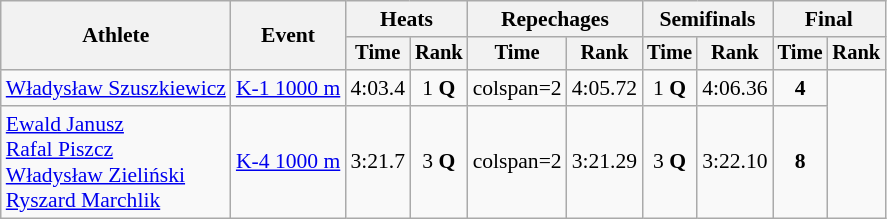<table class="wikitable" style="font-size:90%">
<tr>
<th rowspan=2>Athlete</th>
<th rowspan=2>Event</th>
<th colspan=2>Heats</th>
<th colspan=2>Repechages</th>
<th colspan=2>Semifinals</th>
<th colspan=2>Final</th>
</tr>
<tr style="font-size:95%">
<th>Time</th>
<th>Rank</th>
<th>Time</th>
<th>Rank</th>
<th>Time</th>
<th>Rank</th>
<th>Time</th>
<th>Rank</th>
</tr>
<tr align=center>
<td align=left><a href='#'>Władysław Szuszkiewicz</a></td>
<td align=left><a href='#'>K-1 1000 m</a></td>
<td>4:03.4</td>
<td>1 <strong>Q</strong></td>
<td>colspan=2 </td>
<td>4:05.72</td>
<td>1 <strong>Q</strong></td>
<td>4:06.36</td>
<td><strong>4</strong></td>
</tr>
<tr align=center>
<td align=left><a href='#'>Ewald Janusz</a><br><a href='#'>Rafal Piszcz</a><br><a href='#'>Władysław Zieliński</a><br><a href='#'>Ryszard Marchlik</a></td>
<td align=left><a href='#'>K-4 1000 m</a></td>
<td>3:21.7</td>
<td>3 <strong>Q</strong></td>
<td>colspan=2 </td>
<td>3:21.29</td>
<td>3 <strong>Q</strong></td>
<td>3:22.10</td>
<td><strong>8</strong></td>
</tr>
</table>
